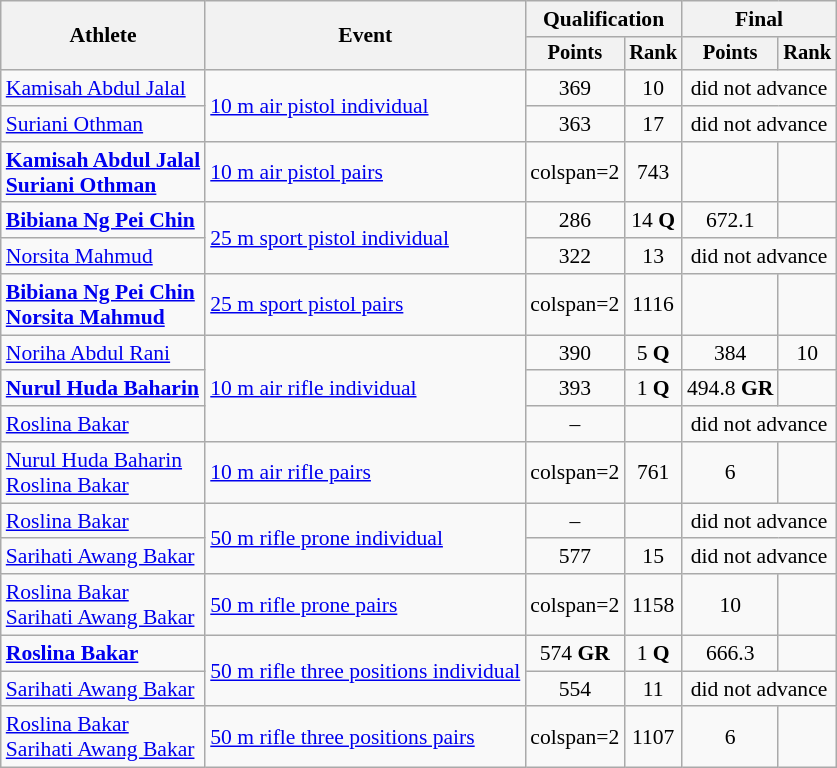<table class="wikitable" style="font-size:90%;">
<tr>
<th rowspan=2>Athlete</th>
<th rowspan=2>Event</th>
<th colspan=2>Qualification</th>
<th colspan=2>Final</th>
</tr>
<tr style="font-size:95%">
<th>Points</th>
<th>Rank</th>
<th>Points</th>
<th>Rank</th>
</tr>
<tr align=center>
<td align=left><a href='#'>Kamisah Abdul Jalal</a></td>
<td align=left rowspan=2><a href='#'>10 m air pistol individual</a></td>
<td>369</td>
<td>10</td>
<td colspan=2>did not advance</td>
</tr>
<tr align=center>
<td align=left><a href='#'>Suriani Othman</a></td>
<td>363</td>
<td>17</td>
<td colspan=2>did not advance</td>
</tr>
<tr align=center>
<td align=left><strong><a href='#'>Kamisah Abdul Jalal</a><br><a href='#'>Suriani Othman</a></strong></td>
<td align=left><a href='#'>10 m air pistol pairs</a></td>
<td>colspan=2 </td>
<td>743</td>
<td></td>
</tr>
<tr align=center>
<td align=left><strong><a href='#'>Bibiana Ng Pei Chin</a></strong></td>
<td align=left rowspan=2><a href='#'>25 m sport pistol individual</a></td>
<td>286</td>
<td>14 <strong>Q</strong></td>
<td>672.1</td>
<td></td>
</tr>
<tr align=center>
<td align=left><a href='#'>Norsita Mahmud</a></td>
<td>322</td>
<td>13</td>
<td colspan=2>did not advance</td>
</tr>
<tr align=center>
<td align=left><strong><a href='#'>Bibiana Ng Pei Chin</a><br><a href='#'>Norsita Mahmud</a></strong></td>
<td align=left><a href='#'>25 m sport pistol pairs</a></td>
<td>colspan=2 </td>
<td>1116</td>
<td></td>
</tr>
<tr align=center>
<td align=left><a href='#'>Noriha Abdul Rani</a></td>
<td align=left rowspan=3><a href='#'>10 m air rifle individual</a></td>
<td>390</td>
<td>5 <strong>Q</strong></td>
<td>384</td>
<td>10</td>
</tr>
<tr align=center>
<td align=left><strong><a href='#'>Nurul Huda Baharin</a></strong></td>
<td>393</td>
<td>1 <strong>Q</strong></td>
<td>494.8 <strong>GR</strong></td>
<td></td>
</tr>
<tr align=center>
<td align=left><a href='#'>Roslina Bakar</a></td>
<td>–</td>
<td></td>
<td colspan=2>did not advance</td>
</tr>
<tr align=center>
<td align=left><a href='#'>Nurul Huda Baharin</a><br><a href='#'>Roslina Bakar</a></td>
<td align=left><a href='#'>10 m air rifle pairs</a></td>
<td>colspan=2 </td>
<td>761</td>
<td>6</td>
</tr>
<tr align=center>
<td align=left><a href='#'>Roslina Bakar</a></td>
<td align=left rowspan=2><a href='#'>50 m rifle prone individual</a></td>
<td>–</td>
<td></td>
<td colspan=2>did not advance</td>
</tr>
<tr align=center>
<td align=left><a href='#'>Sarihati Awang Bakar</a></td>
<td>577</td>
<td>15</td>
<td colspan=2>did not advance</td>
</tr>
<tr align=center>
<td align=left><a href='#'>Roslina Bakar</a><br><a href='#'>Sarihati Awang Bakar</a></td>
<td align=left><a href='#'>50 m rifle prone pairs</a></td>
<td>colspan=2 </td>
<td>1158</td>
<td>10</td>
</tr>
<tr align=center>
<td align=left><strong><a href='#'>Roslina Bakar</a></strong></td>
<td align=left rowspan=2><a href='#'>50 m rifle three positions individual</a></td>
<td>574 <strong>GR</strong></td>
<td>1 <strong>Q</strong></td>
<td>666.3</td>
<td></td>
</tr>
<tr align=center>
<td align=left><a href='#'>Sarihati Awang Bakar</a></td>
<td>554</td>
<td>11</td>
<td colspan=2>did not advance</td>
</tr>
<tr align=center>
<td align=left><a href='#'>Roslina Bakar</a><br><a href='#'>Sarihati Awang Bakar</a></td>
<td align=left><a href='#'>50 m rifle three positions pairs</a></td>
<td>colspan=2 </td>
<td>1107</td>
<td>6</td>
</tr>
</table>
